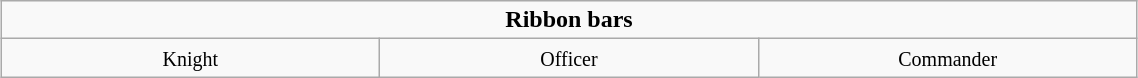<table align=center class=wikitable width=60% style="margin:1em auto;">
<tr>
<td colspan=3 style="text-align:center;"><strong>Ribbon bars</strong></td>
</tr>
<tr>
<td width=20% valign=top align=center><small>Knight</small></td>
<td width=20% valign=top align=center><small>Officer</small></td>
<td width=20% valign=top align=center><small>Commander</small></td>
</tr>
</table>
